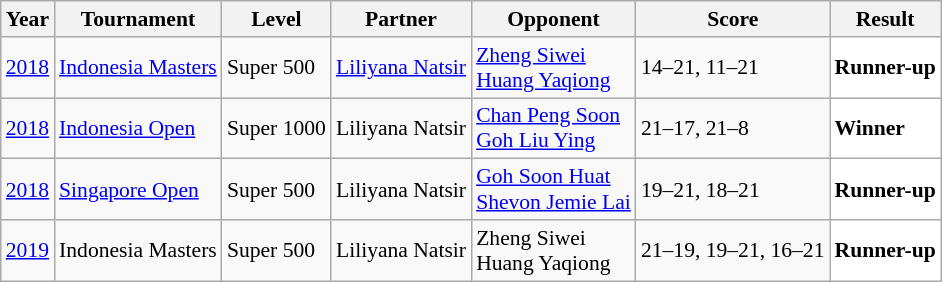<table class="sortable wikitable" style="font-size: 90%">
<tr>
<th>Year</th>
<th>Tournament</th>
<th>Level</th>
<th>Partner</th>
<th>Opponent</th>
<th>Score</th>
<th>Result</th>
</tr>
<tr>
<td align="center"><a href='#'>2018</a></td>
<td align="left"><a href='#'>Indonesia Masters</a></td>
<td align="left">Super 500</td>
<td align="left"> <a href='#'>Liliyana Natsir</a></td>
<td align="left"> <a href='#'>Zheng Siwei</a> <br>  <a href='#'>Huang Yaqiong</a></td>
<td align="left">14–21, 11–21</td>
<td style="text-align:left; background:white"> <strong>Runner-up</strong></td>
</tr>
<tr>
<td align="center"><a href='#'>2018</a></td>
<td align="left"><a href='#'>Indonesia Open</a></td>
<td align="left">Super 1000</td>
<td align="left"> Liliyana Natsir</td>
<td align="left"> <a href='#'>Chan Peng Soon</a> <br>  <a href='#'>Goh Liu Ying</a></td>
<td align="left">21–17, 21–8</td>
<td style="text-align:left; background:white"> <strong>Winner</strong></td>
</tr>
<tr>
<td align="center"><a href='#'>2018</a></td>
<td align="left"><a href='#'>Singapore Open</a></td>
<td align="left">Super 500</td>
<td align="left"> Liliyana Natsir</td>
<td align="left"> <a href='#'>Goh Soon Huat</a> <br>  <a href='#'>Shevon Jemie Lai</a></td>
<td align="left">19–21, 18–21</td>
<td style="text-align:left; background:white"> <strong>Runner-up</strong></td>
</tr>
<tr>
<td align="center"><a href='#'>2019</a></td>
<td align="left">Indonesia Masters</td>
<td align="left">Super 500</td>
<td align="left"> Liliyana Natsir</td>
<td align="left"> Zheng Siwei <br>  Huang Yaqiong</td>
<td align="left">21–19, 19–21, 16–21</td>
<td style="text-align:left; background:white"> <strong>Runner-up</strong></td>
</tr>
</table>
